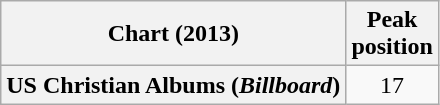<table class="wikitable sortable plainrowheaders" style="text-align:center">
<tr>
<th scope="col">Chart (2013)</th>
<th scope="col">Peak<br>position</th>
</tr>
<tr>
<th scope="row">US Christian Albums (<em>Billboard</em>)</th>
<td>17</td>
</tr>
</table>
